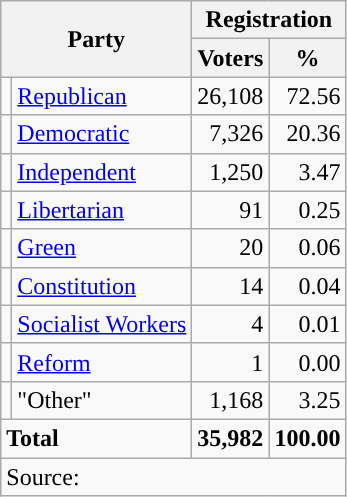<table class="wikitable">
<tr>
<th colspan="2" rowspan="2">Party</th>
<th colspan="2">Registration</th>
</tr>
<tr>
<th>Voters</th>
<th>%</th>
</tr>
<tr>
<td style="background-color:"></td>
<td><a href='#'>Republican</a></td>
<td style="text-align:right;">26,108</td>
<td style="text-align:right;">72.56</td>
</tr>
<tr>
<td style="background-color:"></td>
<td><a href='#'>Democratic</a></td>
<td style="text-align:right;">7,326</td>
<td style="text-align:right;">20.36</td>
</tr>
<tr>
<td style="background-color:"></td>
<td><a href='#'>Independent</a></td>
<td style="text-align:right;">1,250</td>
<td style="text-align:right;">3.47</td>
</tr>
<tr>
<td style="background-color:"></td>
<td><a href='#'>Libertarian</a></td>
<td style="text-align:right;">91</td>
<td style="text-align:right;">0.25</td>
</tr>
<tr>
<td style="background-color:"></td>
<td><a href='#'>Green</a></td>
<td style="text-align:right;">20</td>
<td style="text-align:right;">0.06</td>
</tr>
<tr>
<td style="background-color:"></td>
<td><a href='#'>Constitution</a></td>
<td style="text-align:right;">14</td>
<td style="text-align:right;">0.04</td>
</tr>
<tr>
<td style="background-color:"></td>
<td><a href='#'>Socialist Workers</a></td>
<td style="text-align:right;">4</td>
<td style="text-align:right;">0.01</td>
</tr>
<tr>
<td style="background-color:"></td>
<td><a href='#'>Reform</a></td>
<td style="text-align:right;">1</td>
<td style="text-align:right;">0.00</td>
</tr>
<tr>
<td></td>
<td>"Other"</td>
<td style="text-align:right;">1,168</td>
<td style="text-align:right;">3.25</td>
</tr>
<tr>
<td colspan="2"><strong>Total</strong></td>
<td style="text-align:right;"><strong>35,982</strong></td>
<td style="text-align:right;"><strong>100.00</strong></td>
</tr>
<tr>
<td colspan="4">Source: <em></em></td>
</tr>
</table>
